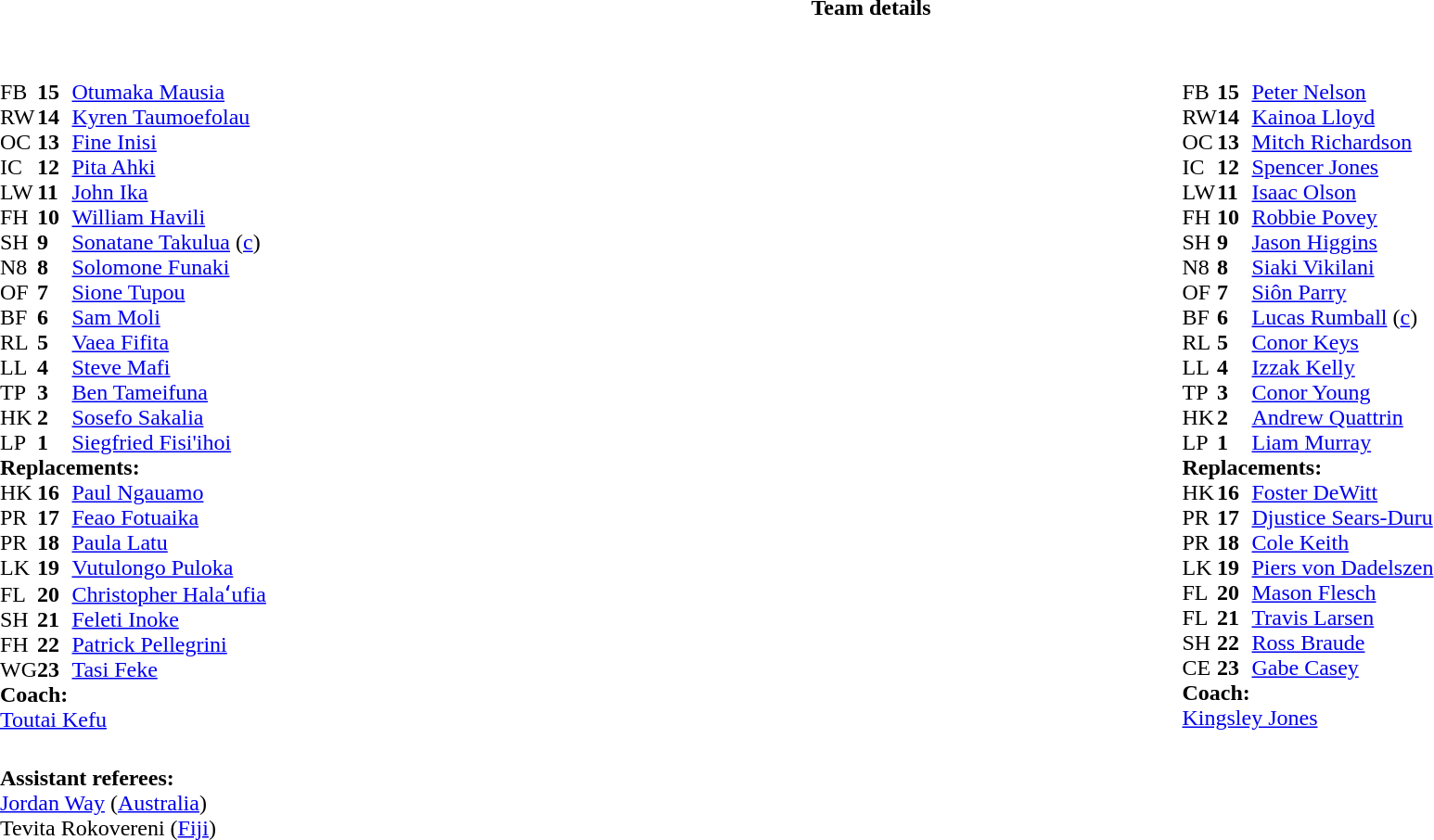<table border="0" style="width:100%;" class="collapsible collapsed">
<tr>
<th>Team details</th>
</tr>
<tr>
<td><br><table style="width:100%">
<tr>
<td style="vertical-align:top;width:50%"><br><table cellspacing="0" cellpadding="0">
<tr>
<th width="25"></th>
<th width="25"></th>
</tr>
<tr>
<td>FB</td>
<td><strong>15</strong></td>
<td><a href='#'>Otumaka Mausia</a></td>
</tr>
<tr>
<td>RW</td>
<td><strong>14</strong></td>
<td><a href='#'>Kyren Taumoefolau</a></td>
</tr>
<tr>
<td>OC</td>
<td><strong>13</strong></td>
<td><a href='#'>Fine Inisi</a></td>
</tr>
<tr>
<td>IC</td>
<td><strong>12</strong></td>
<td><a href='#'>Pita Ahki</a></td>
<td></td>
<td></td>
</tr>
<tr>
<td>LW</td>
<td><strong>11</strong></td>
<td><a href='#'>John Ika</a></td>
</tr>
<tr>
<td>FH</td>
<td><strong>10</strong></td>
<td><a href='#'>William Havili</a></td>
<td></td>
<td></td>
</tr>
<tr>
<td>SH</td>
<td><strong>9</strong></td>
<td><a href='#'>Sonatane Takulua</a> (<a href='#'>c</a>)</td>
<td></td>
<td></td>
</tr>
<tr>
<td>N8</td>
<td><strong>8</strong></td>
<td><a href='#'>Solomone Funaki</a></td>
</tr>
<tr>
<td>OF</td>
<td><strong>7</strong></td>
<td><a href='#'>Sione Tupou</a></td>
<td></td>
<td></td>
</tr>
<tr>
<td>BF</td>
<td><strong>6</strong></td>
<td><a href='#'>Sam Moli</a></td>
</tr>
<tr>
<td>RL</td>
<td><strong>5</strong></td>
<td><a href='#'>Vaea Fifita</a></td>
</tr>
<tr>
<td>LL</td>
<td><strong>4</strong></td>
<td><a href='#'>Steve Mafi</a></td>
<td></td>
<td></td>
</tr>
<tr>
<td>TP</td>
<td><strong>3</strong></td>
<td><a href='#'>Ben Tameifuna</a></td>
<td></td>
<td></td>
</tr>
<tr>
<td>HK</td>
<td><strong>2</strong></td>
<td><a href='#'>Sosefo Sakalia</a></td>
<td></td>
<td></td>
</tr>
<tr>
<td>LP</td>
<td><strong>1</strong></td>
<td><a href='#'>Siegfried Fisi'ihoi</a></td>
<td></td>
<td></td>
</tr>
<tr>
<td colspan="3"><strong>Replacements:</strong></td>
</tr>
<tr>
<td>HK</td>
<td><strong>16</strong></td>
<td><a href='#'>Paul Ngauamo</a></td>
<td></td>
<td></td>
</tr>
<tr>
<td>PR</td>
<td><strong>17</strong></td>
<td><a href='#'>Feao Fotuaika</a></td>
<td></td>
<td></td>
</tr>
<tr>
<td>PR</td>
<td><strong>18</strong></td>
<td><a href='#'>Paula Latu</a></td>
<td></td>
<td></td>
</tr>
<tr>
<td>LK</td>
<td><strong>19</strong></td>
<td><a href='#'>Vutulongo Puloka</a></td>
<td></td>
<td></td>
</tr>
<tr>
<td>FL</td>
<td><strong>20</strong></td>
<td><a href='#'>Christopher Halaʻufia</a></td>
<td></td>
<td></td>
</tr>
<tr>
<td>SH</td>
<td><strong>21</strong></td>
<td><a href='#'>Feleti Inoke</a></td>
<td></td>
<td></td>
</tr>
<tr>
<td>FH</td>
<td><strong>22</strong></td>
<td><a href='#'>Patrick Pellegrini</a></td>
<td></td>
<td></td>
</tr>
<tr>
<td>WG</td>
<td><strong>23</strong></td>
<td><a href='#'>Tasi Feke</a></td>
<td></td>
<td></td>
</tr>
<tr>
<td colspan="3"><strong>Coach:</strong></td>
</tr>
<tr>
<td colspan="3"> <a href='#'>Toutai Kefu</a></td>
</tr>
</table>
</td>
<td style="vertical-align:top;width:50%"><br><table cellspacing="0" cellpadding="0" style="margin:auto">
<tr>
<th width="25"></th>
<th width="25"></th>
</tr>
<tr>
<td>FB</td>
<td><strong>15</strong></td>
<td><a href='#'>Peter Nelson</a></td>
</tr>
<tr>
<td>RW</td>
<td><strong>14</strong></td>
<td><a href='#'>Kainoa Lloyd</a></td>
</tr>
<tr>
<td>OC</td>
<td><strong>13</strong></td>
<td><a href='#'>Mitch Richardson</a></td>
</tr>
<tr>
<td>IC</td>
<td><strong>12</strong></td>
<td><a href='#'>Spencer Jones</a></td>
<td></td>
<td></td>
</tr>
<tr>
<td>LW</td>
<td><strong>11</strong></td>
<td><a href='#'>Isaac Olson</a></td>
</tr>
<tr>
<td>FH</td>
<td><strong>10</strong></td>
<td><a href='#'>Robbie Povey</a></td>
</tr>
<tr>
<td>SH</td>
<td><strong>9</strong></td>
<td><a href='#'>Jason Higgins</a></td>
<td></td>
<td></td>
</tr>
<tr>
<td>N8</td>
<td><strong>8</strong></td>
<td><a href='#'>Siaki Vikilani</a></td>
<td></td>
<td></td>
</tr>
<tr>
<td>OF</td>
<td><strong>7</strong></td>
<td><a href='#'>Siôn Parry</a></td>
<td></td>
<td></td>
</tr>
<tr>
<td>BF</td>
<td><strong>6</strong></td>
<td><a href='#'>Lucas Rumball</a> (<a href='#'>c</a>)</td>
</tr>
<tr>
<td>RL</td>
<td><strong>5</strong></td>
<td><a href='#'>Conor Keys</a></td>
</tr>
<tr>
<td>LL</td>
<td><strong>4</strong></td>
<td><a href='#'>Izzak Kelly</a></td>
<td></td>
<td></td>
</tr>
<tr>
<td>TP</td>
<td><strong>3</strong></td>
<td><a href='#'>Conor Young</a></td>
<td></td>
<td></td>
</tr>
<tr>
<td>HK</td>
<td><strong>2</strong></td>
<td><a href='#'>Andrew Quattrin</a></td>
<td></td>
<td></td>
</tr>
<tr>
<td>LP</td>
<td><strong>1</strong></td>
<td><a href='#'>Liam Murray</a></td>
<td></td>
<td></td>
</tr>
<tr>
<td colspan=3><strong>Replacements:</strong></td>
</tr>
<tr>
<td>HK</td>
<td><strong>16</strong></td>
<td><a href='#'>Foster DeWitt</a></td>
<td></td>
<td></td>
</tr>
<tr>
<td>PR</td>
<td><strong>17</strong></td>
<td><a href='#'>Djustice Sears-Duru</a></td>
<td></td>
<td></td>
</tr>
<tr>
<td>PR</td>
<td><strong>18</strong></td>
<td><a href='#'>Cole Keith</a></td>
<td></td>
<td></td>
</tr>
<tr>
<td>LK</td>
<td><strong>19</strong></td>
<td><a href='#'>Piers von Dadelszen</a></td>
<td></td>
<td></td>
</tr>
<tr>
<td>FL</td>
<td><strong>20</strong></td>
<td><a href='#'>Mason Flesch</a></td>
<td></td>
<td></td>
</tr>
<tr>
<td>FL</td>
<td><strong>21</strong></td>
<td><a href='#'>Travis Larsen</a></td>
<td></td>
<td></td>
</tr>
<tr>
<td>SH</td>
<td><strong>22</strong></td>
<td><a href='#'>Ross Braude</a></td>
<td></td>
<td></td>
</tr>
<tr>
<td>CE</td>
<td><strong>23</strong></td>
<td><a href='#'>Gabe Casey</a></td>
<td></td>
<td></td>
</tr>
<tr>
<td colspan=3><strong>Coach:</strong></td>
</tr>
<tr>
<td colspan="4"> <a href='#'>Kingsley Jones</a></td>
</tr>
</table>
</td>
</tr>
</table>
<table style="width:100%">
<tr>
<td><br><strong>Assistant referees:</strong>
<br><a href='#'>Jordan Way</a> (<a href='#'>Australia</a>)
<br>Tevita Rokovereni (<a href='#'>Fiji</a>)</td>
</tr>
</table>
</td>
</tr>
</table>
